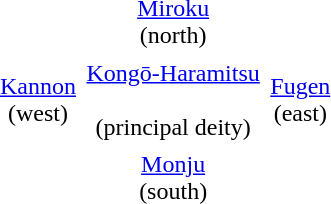<table border="0" cellspacing="5">
<tr>
<td></td>
<td align = "center"><a href='#'>Miroku</a><br>(north)</td>
<td></td>
</tr>
<tr>
<td align = "center"><a href='#'>Kannon</a><br>(west)</td>
<td align = "center"><a href='#'>Kongō-Haramitsu</a><br><br>(principal deity)</td>
<td align = "center"><a href='#'>Fugen</a><br>(east)</td>
</tr>
<tr>
<td></td>
<td align = "center"><a href='#'>Monju</a><br>(south)</td>
<td></td>
</tr>
</table>
